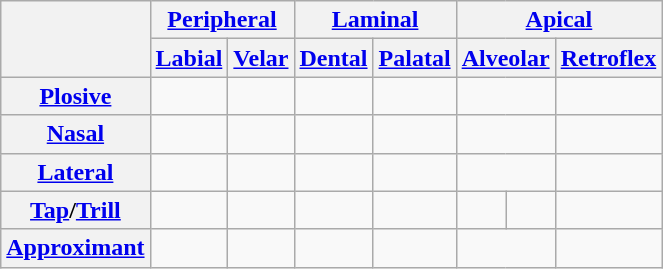<table class="wikitable" style="text-align:center">
<tr>
<th rowspan="2"></th>
<th colspan="2"><a href='#'>Peripheral</a></th>
<th colspan="2"><a href='#'>Laminal</a></th>
<th colspan="3"><a href='#'>Apical</a></th>
</tr>
<tr>
<th><a href='#'>Labial</a></th>
<th><a href='#'>Velar</a></th>
<th><a href='#'>Dental</a></th>
<th><a href='#'>Palatal</a></th>
<th colspan="2"><a href='#'>Alveolar</a></th>
<th><a href='#'>Retroflex</a></th>
</tr>
<tr>
<th><a href='#'>Plosive</a></th>
<td></td>
<td></td>
<td></td>
<td></td>
<td colspan="2"></td>
<td></td>
</tr>
<tr>
<th><a href='#'>Nasal</a></th>
<td></td>
<td></td>
<td></td>
<td></td>
<td colspan="2"></td>
<td></td>
</tr>
<tr>
<th><a href='#'>Lateral</a></th>
<td></td>
<td></td>
<td></td>
<td></td>
<td colspan="2"></td>
<td></td>
</tr>
<tr>
<th><a href='#'>Tap</a>/<a href='#'>Trill</a></th>
<td></td>
<td></td>
<td></td>
<td></td>
<td></td>
<td></td>
<td></td>
</tr>
<tr>
<th><a href='#'>Approximant</a></th>
<td></td>
<td></td>
<td></td>
<td></td>
<td colspan="2"></td>
<td></td>
</tr>
</table>
